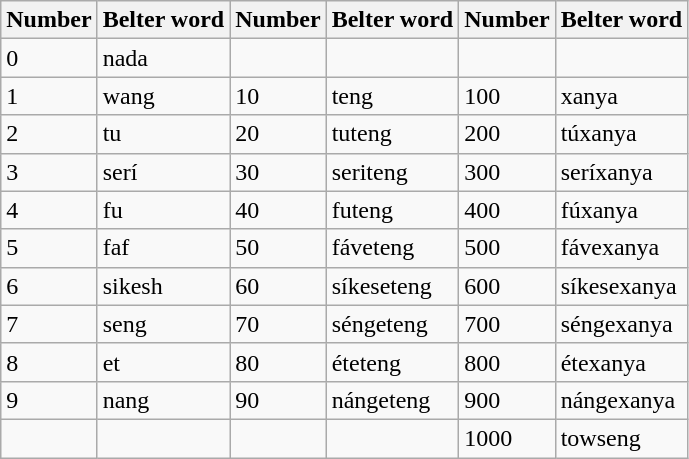<table class="wikitable">
<tr>
<th>Number</th>
<th>Belter word</th>
<th>Number</th>
<th>Belter word</th>
<th>Number</th>
<th>Belter word</th>
</tr>
<tr>
<td>0</td>
<td>nada</td>
<td></td>
<td></td>
<td></td>
<td></td>
</tr>
<tr>
<td>1</td>
<td>wang</td>
<td>10</td>
<td>teng</td>
<td>100</td>
<td>xanya</td>
</tr>
<tr>
<td>2</td>
<td>tu</td>
<td>20</td>
<td>tuteng</td>
<td>200</td>
<td>túxanya</td>
</tr>
<tr>
<td>3</td>
<td>serí</td>
<td>30</td>
<td>seriteng</td>
<td>300</td>
<td>seríxanya</td>
</tr>
<tr>
<td>4</td>
<td>fu</td>
<td>40</td>
<td>futeng</td>
<td>400</td>
<td>fúxanya</td>
</tr>
<tr>
<td>5</td>
<td>faf</td>
<td>50</td>
<td>fáveteng</td>
<td>500</td>
<td>fávexanya</td>
</tr>
<tr>
<td>6</td>
<td>sikesh</td>
<td>60</td>
<td>síkeseteng</td>
<td>600</td>
<td>síkesexanya</td>
</tr>
<tr>
<td>7</td>
<td>seng</td>
<td>70</td>
<td>séngeteng</td>
<td>700</td>
<td>séngexanya</td>
</tr>
<tr>
<td>8</td>
<td>et</td>
<td>80</td>
<td>éteteng</td>
<td>800</td>
<td>étexanya</td>
</tr>
<tr>
<td>9</td>
<td>nang</td>
<td>90</td>
<td>nángeteng</td>
<td>900</td>
<td>nángexanya</td>
</tr>
<tr>
<td></td>
<td></td>
<td></td>
<td></td>
<td>1000</td>
<td>towseng</td>
</tr>
</table>
